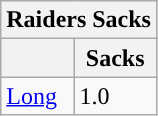<table class="wikitable">
<tr>
<th colspan="2">Raiders Sacks</th>
</tr>
<tr>
<th></th>
<th>Sacks</th>
</tr>
<tr>
<td><a href='#'>Long</a></td>
<td>1.0</td>
</tr>
</table>
